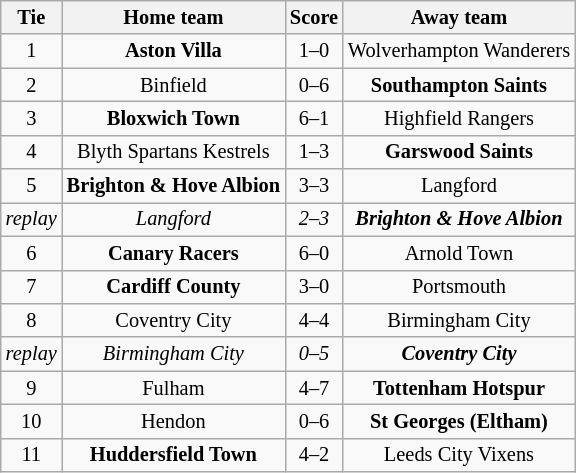<table class="wikitable" style="text-align:center; font-size:85%">
<tr>
<th>Tie</th>
<th>Home team</th>
<th>Score</th>
<th>Away team</th>
</tr>
<tr>
<td align="center">1</td>
<td><strong>Aston Villa</strong></td>
<td align="center">1–0</td>
<td>Wolverhampton Wanderers</td>
</tr>
<tr>
<td align="center">2</td>
<td>Binfield</td>
<td align="center">0–6</td>
<td><strong>Southampton Saints</strong></td>
</tr>
<tr>
<td align="center">3</td>
<td><strong>Bloxwich Town</strong></td>
<td align="center">6–1</td>
<td>Highfield Rangers</td>
</tr>
<tr>
<td align="center">4</td>
<td>Blyth Spartans Kestrels</td>
<td align="center">1–3 </td>
<td><strong>Garswood Saints</strong></td>
</tr>
<tr>
<td align="center">5</td>
<td><strong>Brighton & Hove Albion</strong></td>
<td align="center">3–3 </td>
<td>Langford</td>
</tr>
<tr>
<td align="center"><em>replay</em></td>
<td><em>Langford</em></td>
<td align="center"><em>2–3 </em></td>
<td><strong><em>Brighton & Hove Albion</em></strong></td>
</tr>
<tr>
<td align="center">6</td>
<td><strong>Canary Racers</strong></td>
<td align="center">6–0</td>
<td>Arnold Town</td>
</tr>
<tr>
<td align="center">7</td>
<td><strong>Cardiff County</strong></td>
<td align="center">3–0</td>
<td>Portsmouth</td>
</tr>
<tr>
<td align="center">8</td>
<td>Coventry City</td>
<td align="center">4–4 </td>
<td>Birmingham City</td>
</tr>
<tr>
<td align="center"><em>replay</em></td>
<td><em>Birmingham City</em></td>
<td align="center"><em>0–5</em></td>
<td><strong><em>Coventry City</em></strong></td>
</tr>
<tr>
<td align="center">9</td>
<td>Fulham</td>
<td align="center">4–7 </td>
<td><strong>Tottenham Hotspur</strong></td>
</tr>
<tr>
<td align="center">10</td>
<td>Hendon</td>
<td align="center">0–6</td>
<td><strong>St Georges (Eltham)</strong></td>
</tr>
<tr>
<td align="center">11</td>
<td><strong>Huddersfield Town</strong></td>
<td align="center">4–2</td>
<td>Leeds City Vixens</td>
</tr>
</table>
